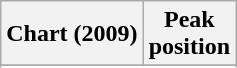<table class="wikitable sortable plainrowheaders" style="text-align:center">
<tr>
<th scope="col">Chart (2009)</th>
<th scope="col">Peak<br> position</th>
</tr>
<tr>
</tr>
<tr>
</tr>
<tr>
</tr>
</table>
